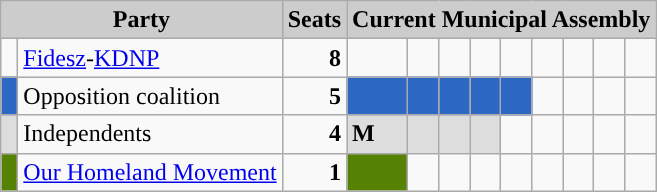<table class="wikitable">
<tr>
<th style="background:#ccc" colspan="2">Party</th>
<th style="background:#ccc">Seats</th>
<th style="background:#ccc" colspan="9">Current Municipal Assembly</th>
</tr>
<tr>
<td style="background-color: "> </td>
<td><a href='#'>Fidesz</a>-<a href='#'>KDNP</a></td>
<td style="text-align: right"><strong>8</strong></td>
<td style="background-color: "> </td>
<td style="background-color: "> </td>
<td style="background-color: "> </td>
<td style="background-color: "> </td>
<td style="background-color: "> </td>
<td style="background-color: "> </td>
<td style="background-color: "> </td>
<td style="background-color: "> </td>
<td> </td>
</tr>
<tr>
<td style="background-color: #2D68C4  "> </td>
<td>Opposition coalition</td>
<td style="text-align: right"><strong>5</strong></td>
<td style="background-color: #2D68C4 "> </td>
<td style="background-color: #2D68C4 "> </td>
<td style="background-color: #2D68C4 "> </td>
<td style="background-color: #2D68C4 "> </td>
<td style="background-color: #2D68C4 "> </td>
<td></td>
<td></td>
<td></td>
<td></td>
</tr>
<tr>
<td style="background-color: #DDDDDD  "> </td>
<td>Independents</td>
<td style="text-align: right"><strong>4</strong></td>
<td style="background-color: #DDDDDD "><span><strong>M</strong></span></td>
<td style="background-color: #DDDDDD "> </td>
<td style="background-color: #DDDDDD "> </td>
<td style="background-color: #DDDDDD "> </td>
<td></td>
<td></td>
<td></td>
<td></td>
<td></td>
</tr>
<tr>
<td style="background-color: #568203"> </td>
<td><a href='#'>Our Homeland Movement</a></td>
<td style="text-align: right"><strong>1</strong></td>
<td style="background-color: #568203"> </td>
<td> </td>
<td> </td>
<td> </td>
<td> </td>
<td> </td>
<td> </td>
<td> </td>
<td> </td>
</tr>
</table>
